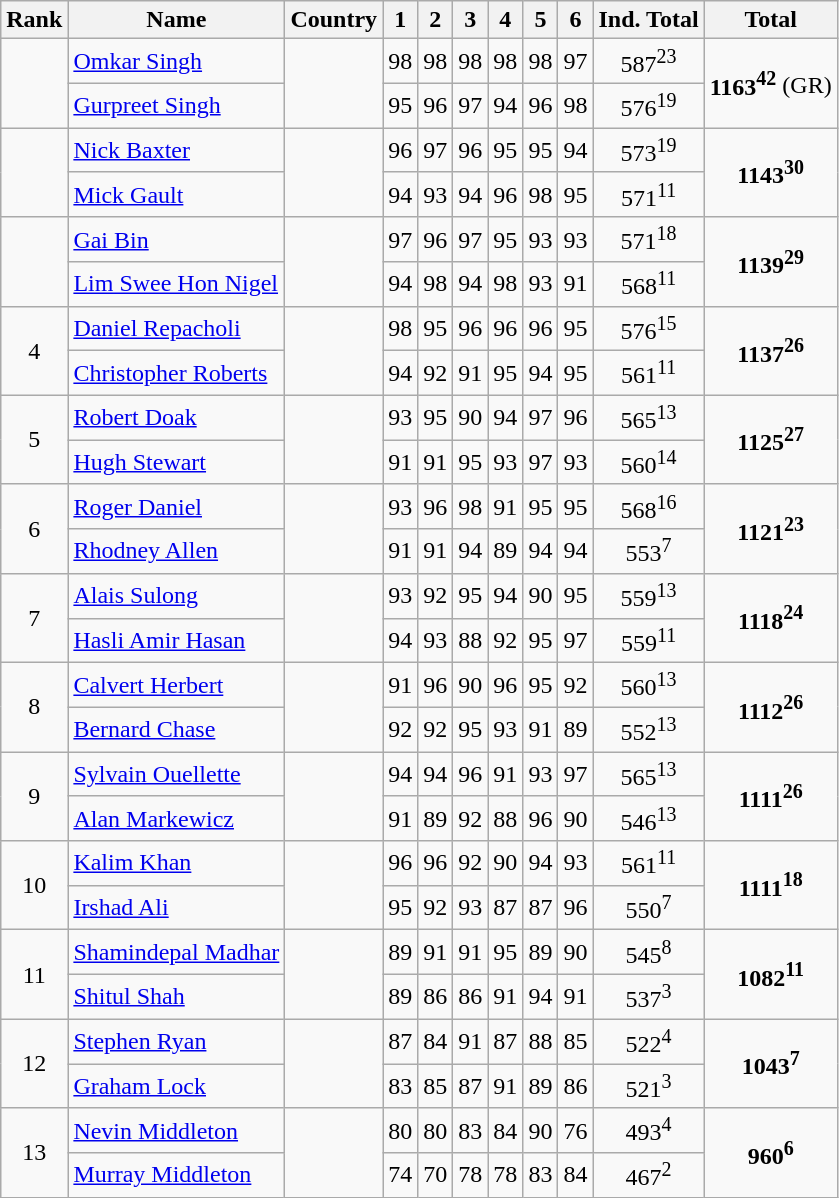<table class="wikitable sortable" style="text-align:center;">
<tr>
<th>Rank</th>
<th>Name</th>
<th>Country</th>
<th>1</th>
<th>2</th>
<th>3</th>
<th>4</th>
<th>5</th>
<th>6</th>
<th>Ind. Total</th>
<th>Total</th>
</tr>
<tr>
<td rowspan=2></td>
<td align=left><a href='#'>Omkar Singh</a></td>
<td rowspan=2></td>
<td>98</td>
<td>98</td>
<td>98</td>
<td>98</td>
<td>98</td>
<td>97</td>
<td>587<sup>23</sup></td>
<td rowspan=2><strong>1163<sup>42</sup></strong> (GR)</td>
</tr>
<tr>
<td align=left><a href='#'>Gurpreet Singh</a></td>
<td>95</td>
<td>96</td>
<td>97</td>
<td>94</td>
<td>96</td>
<td>98</td>
<td>576<sup>19</sup></td>
</tr>
<tr>
<td rowspan=2></td>
<td align=left><a href='#'>Nick Baxter</a></td>
<td rowspan=2></td>
<td>96</td>
<td>97</td>
<td>96</td>
<td>95</td>
<td>95</td>
<td>94</td>
<td>573<sup>19</sup></td>
<td rowspan=2><strong>1143<sup>30</sup></strong></td>
</tr>
<tr>
<td align=left><a href='#'>Mick Gault</a></td>
<td>94</td>
<td>93</td>
<td>94</td>
<td>96</td>
<td>98</td>
<td>95</td>
<td>571<sup>11</sup></td>
</tr>
<tr>
<td rowspan=2></td>
<td align=left><a href='#'>Gai Bin</a></td>
<td rowspan=2></td>
<td>97</td>
<td>96</td>
<td>97</td>
<td>95</td>
<td>93</td>
<td>93</td>
<td>571<sup>18</sup></td>
<td rowspan=2><strong>1139<sup>29</sup></strong></td>
</tr>
<tr>
<td align=left><a href='#'>Lim Swee Hon Nigel</a></td>
<td>94</td>
<td>98</td>
<td>94</td>
<td>98</td>
<td>93</td>
<td>91</td>
<td>568<sup>11</sup></td>
</tr>
<tr>
<td rowspan=2>4</td>
<td align=left><a href='#'>Daniel Repacholi</a></td>
<td rowspan=2></td>
<td>98</td>
<td>95</td>
<td>96</td>
<td>96</td>
<td>96</td>
<td>95</td>
<td>576<sup>15</sup></td>
<td rowspan=2><strong>1137<sup>26</sup></strong></td>
</tr>
<tr>
<td align=left><a href='#'>Christopher Roberts</a></td>
<td>94</td>
<td>92</td>
<td>91</td>
<td>95</td>
<td>94</td>
<td>95</td>
<td>561<sup>11</sup></td>
</tr>
<tr>
<td rowspan=2>5</td>
<td align=left><a href='#'>Robert Doak</a></td>
<td rowspan=2></td>
<td>93</td>
<td>95</td>
<td>90</td>
<td>94</td>
<td>97</td>
<td>96</td>
<td>565<sup>13</sup></td>
<td rowspan=2><strong>1125<sup>27</sup></strong></td>
</tr>
<tr>
<td align=left><a href='#'>Hugh Stewart</a></td>
<td>91</td>
<td>91</td>
<td>95</td>
<td>93</td>
<td>97</td>
<td>93</td>
<td>560<sup>14</sup></td>
</tr>
<tr>
<td rowspan=2>6</td>
<td align=left><a href='#'>Roger Daniel</a></td>
<td rowspan=2></td>
<td>93</td>
<td>96</td>
<td>98</td>
<td>91</td>
<td>95</td>
<td>95</td>
<td>568<sup>16</sup></td>
<td rowspan=2><strong>1121<sup>23</sup></strong></td>
</tr>
<tr>
<td align=left><a href='#'>Rhodney Allen</a></td>
<td>91</td>
<td>91</td>
<td>94</td>
<td>89</td>
<td>94</td>
<td>94</td>
<td>553<sup>7</sup></td>
</tr>
<tr>
<td rowspan=2>7</td>
<td align=left><a href='#'>Alais Sulong</a></td>
<td rowspan=2></td>
<td>93</td>
<td>92</td>
<td>95</td>
<td>94</td>
<td>90</td>
<td>95</td>
<td>559<sup>13</sup></td>
<td rowspan=2><strong>1118<sup>24</sup></strong></td>
</tr>
<tr>
<td align=left><a href='#'>Hasli Amir Hasan</a></td>
<td>94</td>
<td>93</td>
<td>88</td>
<td>92</td>
<td>95</td>
<td>97</td>
<td>559<sup>11</sup></td>
</tr>
<tr>
<td rowspan=2>8</td>
<td align=left><a href='#'>Calvert Herbert</a></td>
<td rowspan=2></td>
<td>91</td>
<td>96</td>
<td>90</td>
<td>96</td>
<td>95</td>
<td>92</td>
<td>560<sup>13</sup></td>
<td rowspan=2><strong>1112<sup>26</sup></strong></td>
</tr>
<tr>
<td align=left><a href='#'>Bernard Chase</a></td>
<td>92</td>
<td>92</td>
<td>95</td>
<td>93</td>
<td>91</td>
<td>89</td>
<td>552<sup>13</sup></td>
</tr>
<tr>
<td rowspan=2>9</td>
<td align=left><a href='#'>Sylvain Ouellette</a></td>
<td rowspan=2></td>
<td>94</td>
<td>94</td>
<td>96</td>
<td>91</td>
<td>93</td>
<td>97</td>
<td>565<sup>13</sup></td>
<td rowspan=2><strong>1111<sup>26</sup></strong></td>
</tr>
<tr>
<td align=left><a href='#'>Alan Markewicz</a></td>
<td>91</td>
<td>89</td>
<td>92</td>
<td>88</td>
<td>96</td>
<td>90</td>
<td>546<sup>13</sup></td>
</tr>
<tr>
<td rowspan=2>10</td>
<td align=left><a href='#'>Kalim Khan</a></td>
<td rowspan=2></td>
<td>96</td>
<td>96</td>
<td>92</td>
<td>90</td>
<td>94</td>
<td>93</td>
<td>561<sup>11</sup></td>
<td rowspan=2><strong>1111<sup>18</sup></strong></td>
</tr>
<tr>
<td align=left><a href='#'>Irshad Ali</a></td>
<td>95</td>
<td>92</td>
<td>93</td>
<td>87</td>
<td>87</td>
<td>96</td>
<td>550<sup>7</sup></td>
</tr>
<tr>
<td rowspan=2>11</td>
<td align=left><a href='#'>Shamindepal Madhar</a></td>
<td rowspan=2></td>
<td>89</td>
<td>91</td>
<td>91</td>
<td>95</td>
<td>89</td>
<td>90</td>
<td>545<sup>8</sup></td>
<td rowspan=2><strong>1082<sup>11</sup></strong></td>
</tr>
<tr>
<td align=left><a href='#'>Shitul Shah</a></td>
<td>89</td>
<td>86</td>
<td>86</td>
<td>91</td>
<td>94</td>
<td>91</td>
<td>537<sup>3</sup></td>
</tr>
<tr>
<td rowspan=2>12</td>
<td align=left><a href='#'>Stephen Ryan</a></td>
<td rowspan=2></td>
<td>87</td>
<td>84</td>
<td>91</td>
<td>87</td>
<td>88</td>
<td>85</td>
<td>522<sup>4</sup></td>
<td rowspan=2><strong>1043<sup>7</sup></strong></td>
</tr>
<tr>
<td align=left><a href='#'>Graham Lock</a></td>
<td>83</td>
<td>85</td>
<td>87</td>
<td>91</td>
<td>89</td>
<td>86</td>
<td>521<sup>3</sup></td>
</tr>
<tr>
<td rowspan=2>13</td>
<td align=left><a href='#'>Nevin Middleton</a></td>
<td rowspan=2></td>
<td>80</td>
<td>80</td>
<td>83</td>
<td>84</td>
<td>90</td>
<td>76</td>
<td>493<sup>4</sup></td>
<td rowspan=2><strong>960<sup>6</sup></strong></td>
</tr>
<tr>
<td align=left><a href='#'>Murray Middleton</a></td>
<td>74</td>
<td>70</td>
<td>78</td>
<td>78</td>
<td>83</td>
<td>84</td>
<td>467<sup>2</sup></td>
</tr>
</table>
